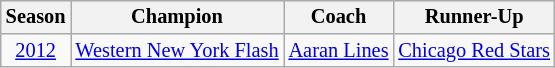<table class="wikitable" style="text-align:center;margin-left:1em;float:right;font-size:85%;">
<tr>
<th>Season</th>
<th>Champion</th>
<th>Coach</th>
<th>Runner-Up</th>
</tr>
<tr>
<td><a href='#'>2012</a></td>
<td><a href='#'>Western New York Flash</a></td>
<td> <a href='#'>Aaran Lines</a></td>
<td><a href='#'>Chicago Red Stars</a></td>
</tr>
</table>
